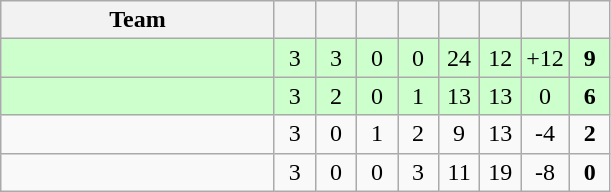<table class="wikitable" style="text-align: center;">
<tr>
<th width="175">Team</th>
<th width="20"></th>
<th width="20"></th>
<th width="20"></th>
<th width="20"></th>
<th width="20"></th>
<th width="20"></th>
<th width="20"></th>
<th width="20"></th>
</tr>
<tr align=center bgcolor="#ccffcc">
<td style="text-align:left;"></td>
<td>3</td>
<td>3</td>
<td>0</td>
<td>0</td>
<td>24</td>
<td>12</td>
<td>+12</td>
<td><strong>9</strong></td>
</tr>
<tr align=center bgcolor="#ccffcc">
<td style="text-align:left;"></td>
<td>3</td>
<td>2</td>
<td>0</td>
<td>1</td>
<td>13</td>
<td>13</td>
<td>0</td>
<td><strong>6</strong></td>
</tr>
<tr align=center>
<td style="text-align:left;"></td>
<td>3</td>
<td>0</td>
<td>1</td>
<td>2</td>
<td>9</td>
<td>13</td>
<td>-4</td>
<td><strong>2</strong></td>
</tr>
<tr align=center>
<td style="text-align:left;"></td>
<td>3</td>
<td>0</td>
<td>0</td>
<td>3</td>
<td>11</td>
<td>19</td>
<td>-8</td>
<td><strong>0</strong></td>
</tr>
</table>
